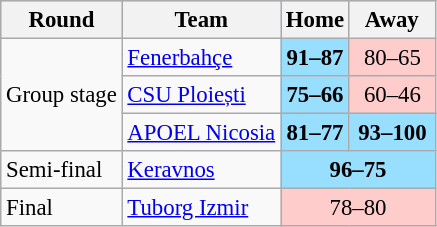<table class="wikitable" style="text-align: left; font-size:95%">
<tr bgcolor="#ccccff">
<th>Round</th>
<th>Team</th>
<th>Home</th>
<th>  Away  </th>
</tr>
<tr>
<td rowspan=3>Group stage</td>
<td> <a href='#'>Fenerbahçe</a></td>
<td align="center" bgcolor=#97DEFF><strong>91–87</strong></td>
<td align="center" bgcolor=#FFCCCC>80–65</td>
</tr>
<tr>
<td> <a href='#'>CSU Ploiești</a></td>
<td align="center" bgcolor=#97DEFF><strong>75–66</strong></td>
<td align="center" bgcolor=#FFCCCC>60–46</td>
</tr>
<tr>
<td> <a href='#'>APOEL Nicosia</a></td>
<td align="center" bgcolor=#97DEFF><strong>81–77</strong></td>
<td align="center" bgcolor=#97DEFF><strong>93–100</strong></td>
</tr>
<tr>
<td>Semi-final</td>
<td> <a href='#'>Keravnos</a></td>
<td colspan="2" style="text-align:center;background:#97DEFF"><strong>96–75</strong></td>
</tr>
<tr>
<td>Final</td>
<td> <a href='#'>Tuborg Izmir</a></td>
<td colspan="2" style="text-align:center;background:#FFCCCC">78–80</td>
</tr>
</table>
